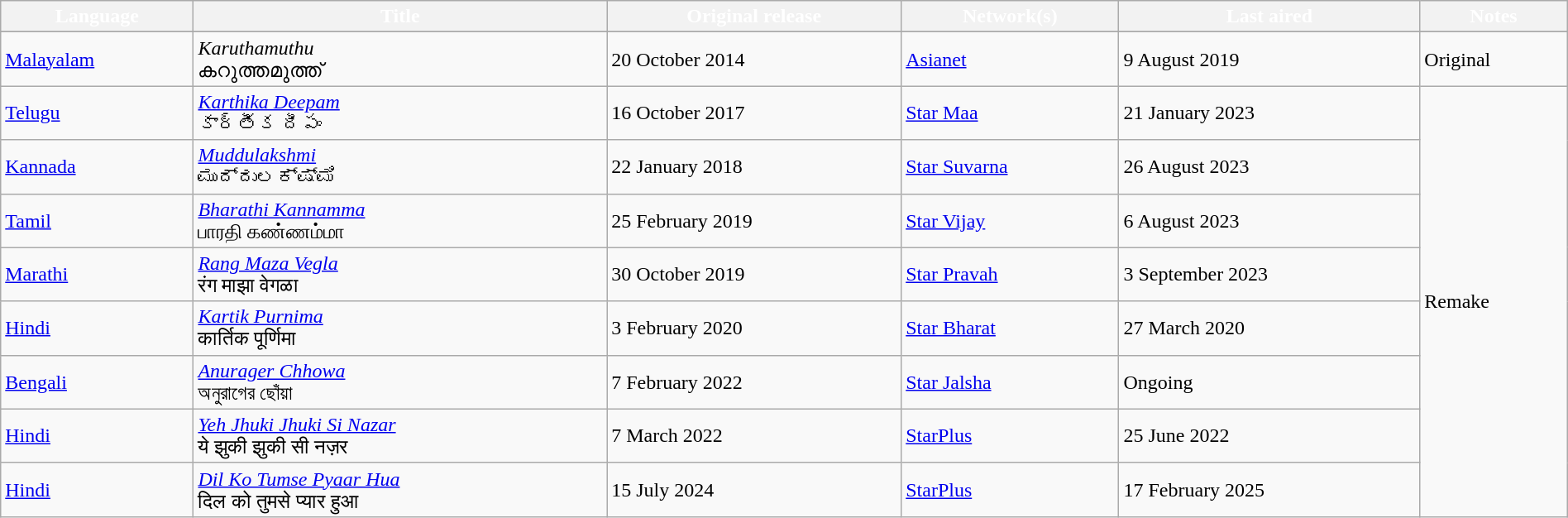<table class="wikitable" style="width: 100%; margin-right: 0;">
<tr style="color:white">
<th width:15%;">Language</th>
<th width:50%;">Title</th>
<th width:64%;">Original release</th>
<th width:12%;">Network(s)</th>
<th width:64%;">Last aired</th>
<th width:25%;">Notes</th>
</tr>
<tr>
</tr>
<tr>
<td><a href='#'>Malayalam</a></td>
<td><em>Karuthamuthu</em> <br> കറുത്തമുത്ത്</td>
<td>20 October 2014</td>
<td><a href='#'>Asianet</a></td>
<td>9 August 2019</td>
<td>Original</td>
</tr>
<tr>
<td><a href='#'>Telugu</a></td>
<td><em><a href='#'>Karthika Deepam</a></em> <br> కార్తీక దీపం</td>
<td>16 October 2017</td>
<td><a href='#'>Star Maa</a></td>
<td>21 January 2023</td>
<td rowspan="8">Remake</td>
</tr>
<tr>
<td><a href='#'>Kannada</a></td>
<td><em><a href='#'>Muddulakshmi</a></em> <br> ಮುದ್ದುಲಕ್ಷ್ಮಿ</td>
<td>22 January 2018</td>
<td><a href='#'>Star Suvarna</a></td>
<td>26 August 2023</td>
</tr>
<tr>
<td><a href='#'>Tamil</a></td>
<td><em><a href='#'>Bharathi Kannamma</a></em> <br> பாரதி கண்ணம்மா</td>
<td>25 February 2019</td>
<td><a href='#'>Star Vijay</a></td>
<td>6 August 2023</td>
</tr>
<tr>
<td><a href='#'>Marathi</a></td>
<td><em><a href='#'>Rang Maza Vegla</a></em> <br> रंग माझा वेगळा</td>
<td>30 October 2019</td>
<td><a href='#'>Star Pravah</a></td>
<td>3 September 2023</td>
</tr>
<tr>
<td><a href='#'>Hindi</a></td>
<td><em><a href='#'>Kartik Purnima</a></em>  <br> कार्तिक पूर्णिमा</td>
<td>3 February 2020</td>
<td><a href='#'>Star Bharat</a></td>
<td>27 March 2020</td>
</tr>
<tr>
<td><a href='#'>Bengali</a></td>
<td><em><a href='#'>Anurager Chhowa</a></em> <br> অনুরাগের ছোঁয়া</td>
<td>7 February 2022</td>
<td><a href='#'>Star Jalsha</a></td>
<td>Ongoing</td>
</tr>
<tr>
<td><a href='#'>Hindi</a></td>
<td><em><a href='#'>Yeh Jhuki Jhuki Si Nazar</a></em> <br> ये झुकी झुकी सी नज़र</td>
<td>7 March 2022</td>
<td><a href='#'>StarPlus</a></td>
<td>25 June 2022</td>
</tr>
<tr>
<td><a href='#'>Hindi</a></td>
<td><em><a href='#'>Dil Ko Tumse Pyaar Hua</a></em> <br> दिल को तुमसे प्यार हुआ</td>
<td>15 July 2024</td>
<td><a href='#'>StarPlus</a></td>
<td>17 February 2025</td>
</tr>
</table>
